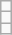<table class="wikitable">
<tr>
<td></td>
</tr>
<tr>
<td></td>
</tr>
<tr>
<td></td>
</tr>
</table>
